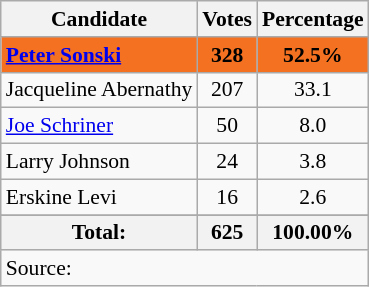<table class="wikitable sortable tpl-blanktable" style="font-size:90%;text-align:center;">
<tr>
<th rowspan="2">Candidate</th>
<th rowspan="2">Votes</th>
<th rowspan="2">Percentage</th>
</tr>
<tr>
</tr>
<tr style="background:#F37120">
<td style="text-align:left;"><strong><a href='#'>Peter Sonski</a></strong></td>
<td><strong>328</strong></td>
<td><strong>52.5%</strong></td>
</tr>
<tr>
<td style="text-align:left;">Jacqueline Abernathy</td>
<td>207</td>
<td>33.1</td>
</tr>
<tr>
<td style="text-align:left;"><a href='#'>Joe Schriner</a></td>
<td>50</td>
<td>8.0</td>
</tr>
<tr>
<td style="text-align:left;">Larry Johnson</td>
<td>24</td>
<td>3.8</td>
</tr>
<tr>
<td style="text-align:left;">Erskine Levi</td>
<td>16</td>
<td>2.6</td>
</tr>
<tr>
</tr>
<tr style="background:#eee;">
<th>Total:</th>
<th>625</th>
<th>100.00%</th>
</tr>
<tr>
<td colspan="5" style="text-align:left;">Source:</td>
</tr>
</table>
